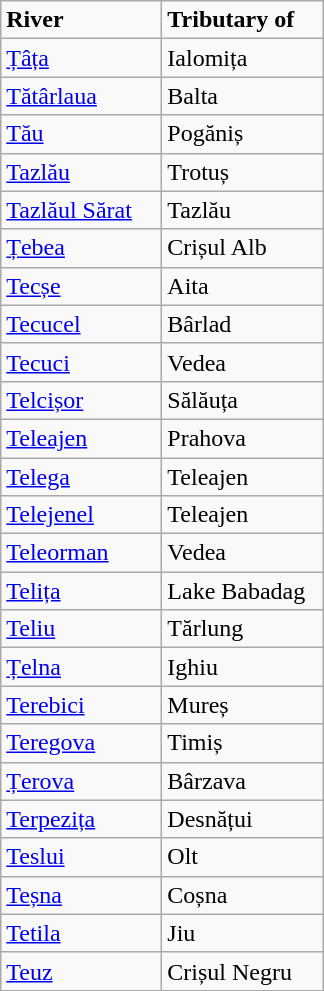<table class="wikitable">
<tr>
<td width="100pt"><strong>River</strong></td>
<td width="100pt"><strong>Tributary of</strong></td>
</tr>
<tr>
<td><a href='#'>Țâța</a></td>
<td>Ialomița</td>
</tr>
<tr>
<td><a href='#'>Tătârlaua</a></td>
<td>Balta</td>
</tr>
<tr>
<td><a href='#'>Tău</a></td>
<td>Pogăniș</td>
</tr>
<tr>
<td><a href='#'>Tazlău</a></td>
<td>Trotuș</td>
</tr>
<tr>
<td><a href='#'>Tazlăul Sărat</a></td>
<td>Tazlău</td>
</tr>
<tr>
<td><a href='#'>Țebea</a></td>
<td>Crișul Alb</td>
</tr>
<tr>
<td><a href='#'>Tecșe</a></td>
<td>Aita</td>
</tr>
<tr>
<td><a href='#'>Tecucel</a></td>
<td>Bârlad</td>
</tr>
<tr>
<td><a href='#'>Tecuci</a></td>
<td>Vedea</td>
</tr>
<tr>
<td><a href='#'>Telcișor</a></td>
<td>Sălăuța</td>
</tr>
<tr>
<td><a href='#'>Teleajen</a></td>
<td>Prahova</td>
</tr>
<tr>
<td><a href='#'>Telega</a></td>
<td>Teleajen</td>
</tr>
<tr>
<td><a href='#'>Telejenel</a></td>
<td>Teleajen</td>
</tr>
<tr>
<td><a href='#'>Teleorman</a></td>
<td>Vedea</td>
</tr>
<tr>
<td><a href='#'>Telița</a></td>
<td>Lake Babadag</td>
</tr>
<tr>
<td><a href='#'>Teliu</a></td>
<td>Tărlung</td>
</tr>
<tr>
<td><a href='#'>Țelna</a></td>
<td>Ighiu</td>
</tr>
<tr>
<td><a href='#'>Terebici</a></td>
<td>Mureș</td>
</tr>
<tr>
<td><a href='#'>Teregova</a></td>
<td>Timiș</td>
</tr>
<tr>
<td><a href='#'>Țerova</a></td>
<td>Bârzava</td>
</tr>
<tr>
<td><a href='#'>Terpezița</a></td>
<td>Desnățui</td>
</tr>
<tr>
<td><a href='#'>Teslui</a></td>
<td>Olt</td>
</tr>
<tr>
<td><a href='#'>Teșna</a></td>
<td>Coșna</td>
</tr>
<tr>
<td><a href='#'>Tetila</a></td>
<td>Jiu</td>
</tr>
<tr>
<td><a href='#'>Teuz</a></td>
<td>Crișul Negru</td>
</tr>
</table>
